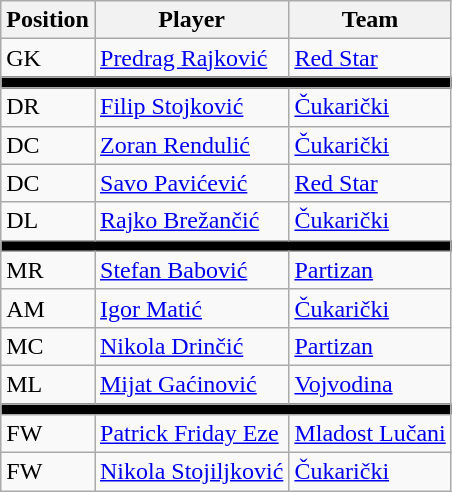<table class="wikitable">
<tr>
<th>Position</th>
<th>Player</th>
<th>Team</th>
</tr>
<tr>
<td>GK</td>
<td> <a href='#'>Predrag Rajković</a></td>
<td><a href='#'>Red Star</a></td>
</tr>
<tr>
<td colspan=3 style="background: black"></td>
</tr>
<tr>
<td>DR</td>
<td> <a href='#'>Filip Stojković</a></td>
<td><a href='#'>Čukarički</a></td>
</tr>
<tr>
<td>DC</td>
<td> <a href='#'>Zoran Rendulić</a></td>
<td><a href='#'>Čukarički</a></td>
</tr>
<tr>
<td>DC</td>
<td> <a href='#'>Savo Pavićević</a></td>
<td><a href='#'>Red Star</a></td>
</tr>
<tr>
<td>DL</td>
<td> <a href='#'>Rajko Brežančić</a></td>
<td><a href='#'>Čukarički</a></td>
</tr>
<tr>
<td colspan=3 style="background: black"></td>
</tr>
<tr>
<td>MR</td>
<td> <a href='#'>Stefan Babović</a></td>
<td><a href='#'>Partizan</a></td>
</tr>
<tr>
<td>AM</td>
<td> <a href='#'>Igor Matić</a></td>
<td><a href='#'>Čukarički</a></td>
</tr>
<tr>
<td>MC</td>
<td> <a href='#'>Nikola Drinčić</a></td>
<td><a href='#'>Partizan</a></td>
</tr>
<tr>
<td>ML</td>
<td> <a href='#'>Mijat Gaćinović</a></td>
<td><a href='#'>Vojvodina</a></td>
</tr>
<tr>
<td colspan=3 style="background: black"></td>
</tr>
<tr>
<td>FW</td>
<td> <a href='#'>Patrick Friday Eze</a></td>
<td><a href='#'>Mladost Lučani</a></td>
</tr>
<tr>
<td>FW</td>
<td> <a href='#'>Nikola Stojiljković</a></td>
<td><a href='#'>Čukarički</a></td>
</tr>
</table>
